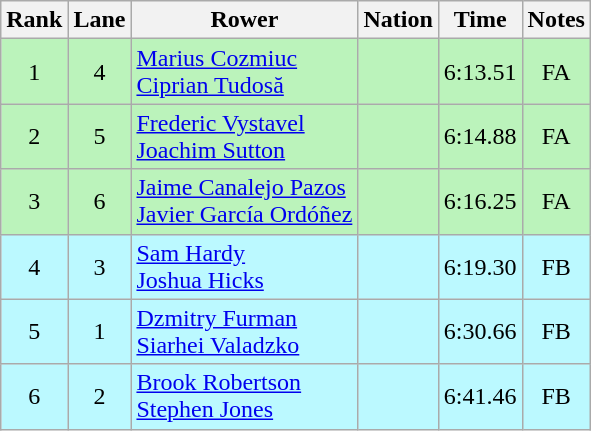<table class="wikitable sortable" style="text-align:center">
<tr>
<th>Rank</th>
<th>Lane</th>
<th>Rower</th>
<th>Nation</th>
<th>Time</th>
<th>Notes</th>
</tr>
<tr bgcolor=bbf3bb>
<td>1</td>
<td>4</td>
<td align=left><a href='#'>Marius Cozmiuc</a><br><a href='#'>Ciprian Tudosă</a></td>
<td align=left></td>
<td>6:13.51</td>
<td>FA</td>
</tr>
<tr bgcolor=bbf3bb>
<td>2</td>
<td>5</td>
<td align="left"><a href='#'>Frederic Vystavel</a><br><a href='#'>Joachim Sutton</a></td>
<td align="left"></td>
<td>6:14.88</td>
<td>FA</td>
</tr>
<tr bgcolor=bbf3bb>
<td>3</td>
<td>6</td>
<td align=left><a href='#'>Jaime Canalejo Pazos</a><br><a href='#'>Javier García Ordóñez</a></td>
<td align=left></td>
<td>6:16.25</td>
<td>FA</td>
</tr>
<tr bgcolor=bbf9ff>
<td>4</td>
<td>3</td>
<td align=left><a href='#'>Sam Hardy</a><br><a href='#'>Joshua Hicks</a></td>
<td align=left></td>
<td>6:19.30</td>
<td>FB</td>
</tr>
<tr bgcolor=bbf9ff>
<td>5</td>
<td>1</td>
<td align="left"><a href='#'>Dzmitry Furman</a><br><a href='#'>Siarhei Valadzko</a></td>
<td align="left"></td>
<td>6:30.66</td>
<td>FB</td>
</tr>
<tr bgcolor=bbf9ff>
<td>6</td>
<td>2</td>
<td align=left><a href='#'>Brook Robertson</a><br><a href='#'>Stephen Jones</a></td>
<td align=left></td>
<td>6:41.46</td>
<td>FB</td>
</tr>
</table>
